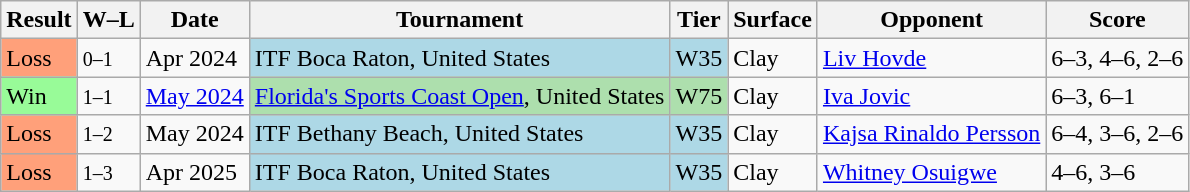<table class="sortable wikitable">
<tr>
<th>Result</th>
<th class="unsortable">W–L</th>
<th>Date</th>
<th>Tournament</th>
<th>Tier</th>
<th>Surface</th>
<th>Opponent</th>
<th class="unsortable">Score</th>
</tr>
<tr>
<td style="background:#ffa07a;">Loss</td>
<td><small>0–1</small></td>
<td>Apr 2024</td>
<td style="background:lightblue;">ITF Boca Raton, United States</td>
<td style="background:lightblue;">W35</td>
<td>Clay</td>
<td> <a href='#'>Liv Hovde</a></td>
<td>6–3, 4–6, 2–6</td>
</tr>
<tr>
<td style="background:#98fb98;">Win</td>
<td><small>1–1</small></td>
<td><a href='#'>May 2024</a></td>
<td style="background:#addfad;"><a href='#'>Florida's Sports Coast Open</a>, United States</td>
<td style="background:#addfad;">W75</td>
<td>Clay</td>
<td> <a href='#'>Iva Jovic</a></td>
<td>6–3, 6–1</td>
</tr>
<tr>
<td style="background:#ffa07a;">Loss</td>
<td><small>1–2</small></td>
<td>May 2024</td>
<td style="background:lightblue;">ITF Bethany Beach, United States</td>
<td style="background:lightblue;">W35</td>
<td>Clay</td>
<td> <a href='#'>Kajsa Rinaldo Persson</a></td>
<td>6–4, 3–6, 2–6</td>
</tr>
<tr>
<td style="background:#ffa07a;">Loss</td>
<td><small>1–3</small></td>
<td>Apr 2025</td>
<td style="background:lightblue;">ITF Boca Raton, United States</td>
<td style="background:lightblue;">W35</td>
<td>Clay</td>
<td> <a href='#'>Whitney Osuigwe</a></td>
<td>4–6, 3–6</td>
</tr>
</table>
